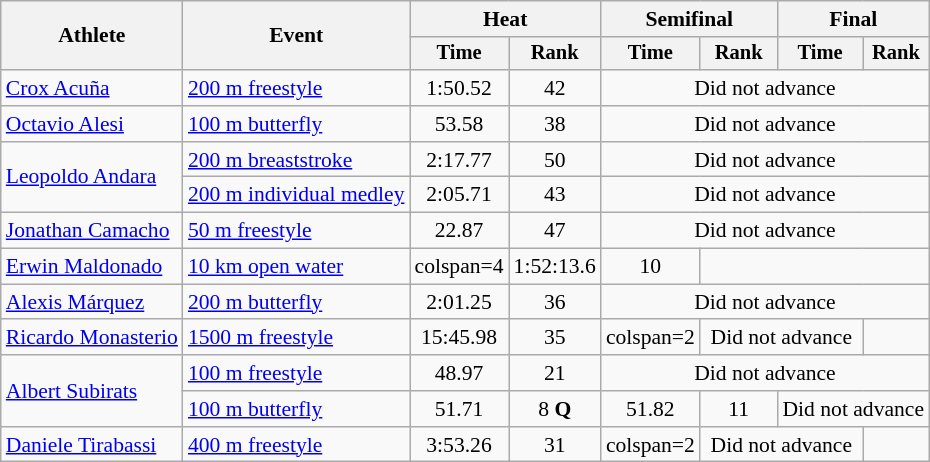<table class=wikitable style="font-size:90%">
<tr>
<th rowspan="2">Athlete</th>
<th rowspan="2">Event</th>
<th colspan="2">Heat</th>
<th colspan="2">Semifinal</th>
<th colspan="2">Final</th>
</tr>
<tr style="font-size:95%">
<th>Time</th>
<th>Rank</th>
<th>Time</th>
<th>Rank</th>
<th>Time</th>
<th>Rank</th>
</tr>
<tr align=center>
<td align=left><a href='#'>Crox Acuña</a></td>
<td align=left><a href='#'>200 m freestyle</a></td>
<td>1:50.52</td>
<td>42</td>
<td colspan=4>Did not advance</td>
</tr>
<tr align=center>
<td align=left><a href='#'>Octavio Alesi</a></td>
<td align=left><a href='#'>100 m butterfly</a></td>
<td>53.58</td>
<td>38</td>
<td colspan=4>Did not advance</td>
</tr>
<tr align=center>
<td align=left rowspan=2><a href='#'>Leopoldo Andara</a></td>
<td align=left><a href='#'>200 m breaststroke</a></td>
<td>2:17.77</td>
<td>50</td>
<td colspan=4>Did not advance</td>
</tr>
<tr align=center>
<td align=left><a href='#'>200 m individual medley</a></td>
<td>2:05.71</td>
<td>43</td>
<td colspan=4>Did not advance</td>
</tr>
<tr align=center>
<td align=left><a href='#'>Jonathan Camacho</a></td>
<td align=left><a href='#'>50 m freestyle</a></td>
<td>22.87</td>
<td>47</td>
<td colspan=4>Did not advance</td>
</tr>
<tr align=center>
<td align=left><a href='#'>Erwin Maldonado</a></td>
<td align=left><a href='#'>10 km open water</a></td>
<td>colspan=4 </td>
<td>1:52:13.6</td>
<td>10</td>
</tr>
<tr align=center>
<td align=left><a href='#'>Alexis Márquez</a></td>
<td align=left><a href='#'>200 m butterfly</a></td>
<td>2:01.25</td>
<td>36</td>
<td colspan=4>Did not advance</td>
</tr>
<tr align=center>
<td align=left><a href='#'>Ricardo Monasterio</a></td>
<td align=left><a href='#'>1500 m freestyle</a></td>
<td>15:45.98</td>
<td>35</td>
<td>colspan=2 </td>
<td colspan=2>Did not advance</td>
</tr>
<tr align=center>
<td align=left rowspan=2><a href='#'>Albert Subirats</a></td>
<td align=left><a href='#'>100 m freestyle</a></td>
<td>48.97</td>
<td>21</td>
<td colspan=4>Did not advance</td>
</tr>
<tr align=center>
<td align=left><a href='#'>100 m butterfly</a></td>
<td>51.71</td>
<td>8 <strong>Q</strong></td>
<td>51.82</td>
<td>11</td>
<td colspan=2>Did not advance</td>
</tr>
<tr align=center>
<td align=left><a href='#'>Daniele Tirabassi</a></td>
<td align=left><a href='#'>400 m freestyle</a></td>
<td>3:53.26</td>
<td>31</td>
<td>colspan=2 </td>
<td colspan=2>Did not advance</td>
</tr>
</table>
